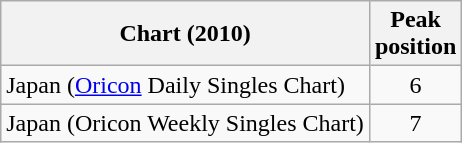<table class="wikitable sortable" border="1">
<tr>
<th>Chart (2010)</th>
<th>Peak<br>position</th>
</tr>
<tr>
<td>Japan (<a href='#'>Oricon</a> Daily Singles Chart)</td>
<td style="text-align:center;">6</td>
</tr>
<tr>
<td>Japan (Oricon Weekly Singles Chart)</td>
<td style="text-align:center;">7</td>
</tr>
</table>
